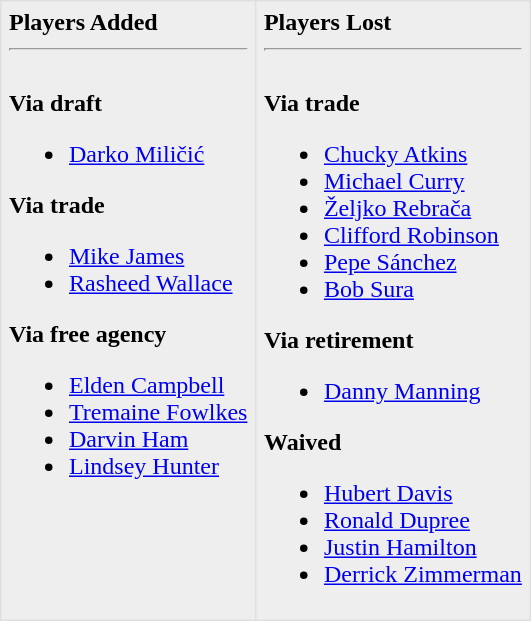<table border=1 style="border-collapse:collapse; background-color:#eeeeee" bordercolor="#DFDFDF" cellpadding="5">
<tr>
<td valign="top"><strong>Players Added</strong> <hr><br><strong>Via draft</strong><ul><li><a href='#'>Darko Miličić</a></li></ul><strong>Via trade</strong><ul><li><a href='#'>Mike James</a></li><li><a href='#'>Rasheed Wallace</a></li></ul><strong>Via free agency</strong><ul><li><a href='#'>Elden Campbell</a></li><li><a href='#'>Tremaine Fowlkes</a></li><li><a href='#'>Darvin Ham</a></li><li><a href='#'>Lindsey Hunter</a></li></ul></td>
<td valign="top"><strong>Players Lost</strong> <hr><br><strong>Via trade</strong><ul><li><a href='#'>Chucky Atkins</a></li><li><a href='#'>Michael Curry</a></li><li><a href='#'>Željko Rebrača</a></li><li><a href='#'>Clifford Robinson</a></li><li><a href='#'>Pepe Sánchez</a></li><li><a href='#'>Bob Sura</a></li></ul><strong>Via retirement</strong><ul><li><a href='#'>Danny Manning</a></li></ul><strong>Waived</strong><ul><li><a href='#'>Hubert Davis</a></li><li><a href='#'>Ronald Dupree</a></li><li><a href='#'>Justin Hamilton</a></li><li><a href='#'>Derrick Zimmerman</a></li></ul></td>
</tr>
</table>
